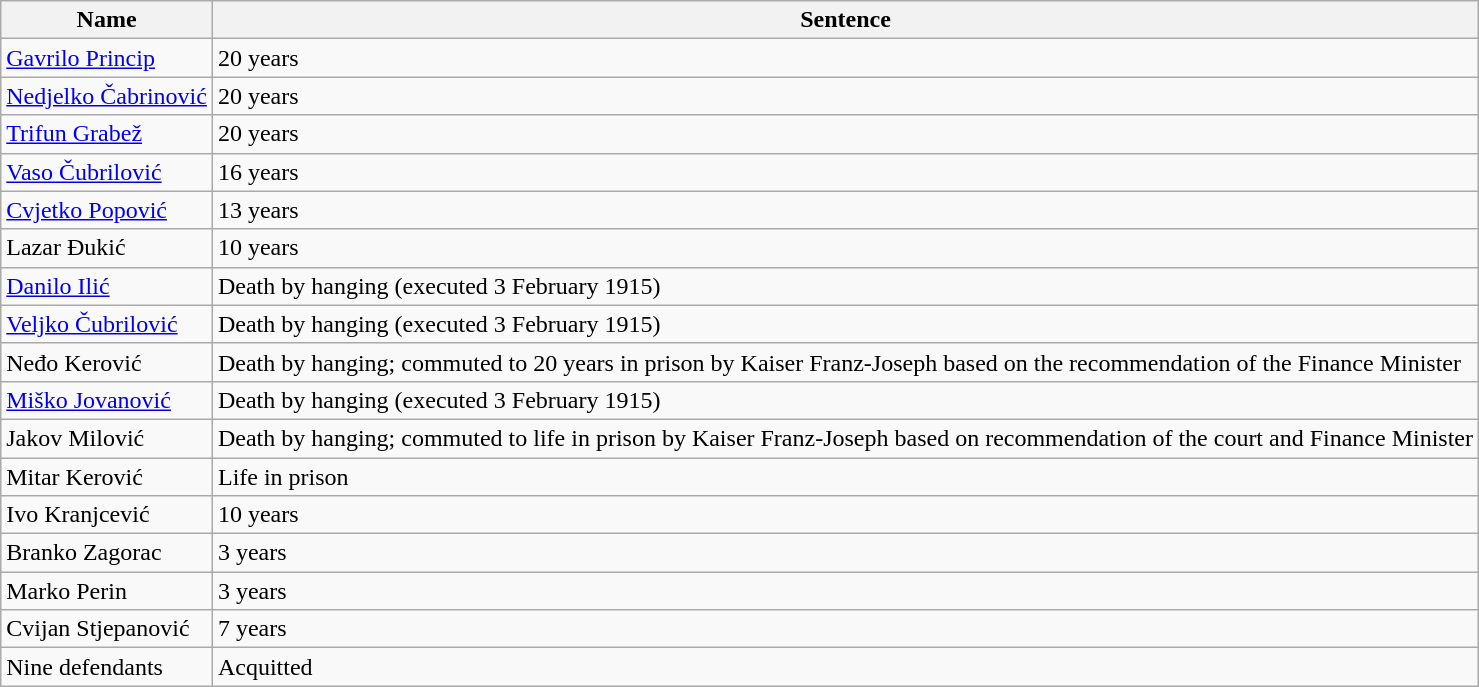<table class="wikitable">
<tr>
<th>Name</th>
<th>Sentence</th>
</tr>
<tr>
<td><a href='#'>Gavrilo Princip</a></td>
<td>20 years</td>
</tr>
<tr>
<td><a href='#'>Nedjelko Čabrinović</a></td>
<td>20 years</td>
</tr>
<tr>
<td><a href='#'>Trifun Grabež</a></td>
<td>20 years</td>
</tr>
<tr>
<td><a href='#'>Vaso Čubrilović</a></td>
<td>16 years</td>
</tr>
<tr>
<td><a href='#'>Cvjetko Popović</a></td>
<td>13 years</td>
</tr>
<tr>
<td>Lazar Đukić</td>
<td>10 years</td>
</tr>
<tr>
<td><a href='#'>Danilo Ilić</a></td>
<td>Death by hanging (executed 3 February 1915)</td>
</tr>
<tr>
<td><a href='#'>Veljko Čubrilović</a></td>
<td>Death by hanging (executed 3 February 1915)</td>
</tr>
<tr>
<td>Neđo Kerović</td>
<td>Death by hanging; commuted to 20 years in prison by Kaiser Franz-Joseph based on the recommendation of the Finance Minister</td>
</tr>
<tr>
<td><a href='#'>Miško Jovanović</a></td>
<td>Death by hanging (executed 3 February 1915)</td>
</tr>
<tr>
<td>Jakov Milović</td>
<td>Death by hanging; commuted to life in prison by Kaiser Franz-Joseph based on recommendation of the court and Finance Minister</td>
</tr>
<tr>
<td>Mitar Kerović</td>
<td>Life in prison</td>
</tr>
<tr>
<td>Ivo Kranjcević</td>
<td>10 years</td>
</tr>
<tr>
<td>Branko Zagorac</td>
<td>3 years</td>
</tr>
<tr>
<td>Marko Perin</td>
<td>3 years</td>
</tr>
<tr>
<td>Cvijan Stjepanović</td>
<td>7 years</td>
</tr>
<tr>
<td>Nine defendants</td>
<td>Acquitted</td>
</tr>
</table>
